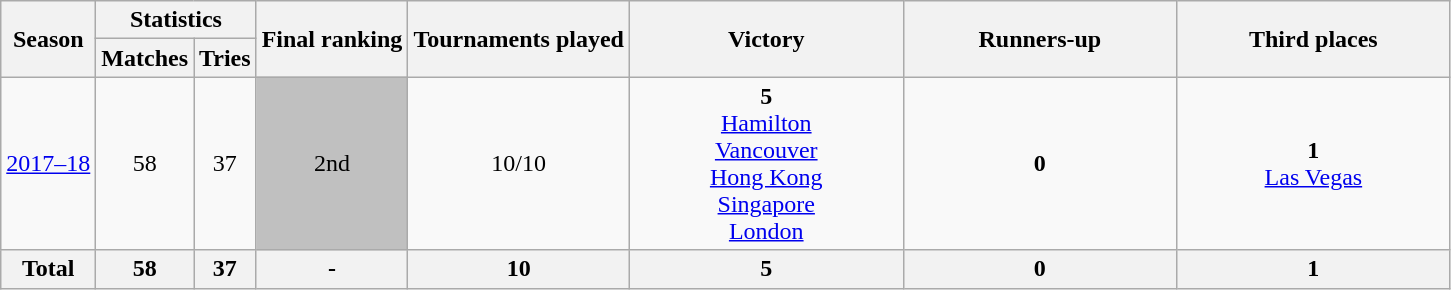<table class="wikitable centre" style="text-align:center">
<tr>
<th rowspan="2" scope="col">Season</th>
<th colspan="2">Statistics</th>
<th rowspan="2">Final ranking</th>
<th rowspan="2">Tournaments played</th>
<th rowspan="2" style="width:175px;"> Victory</th>
<th rowspan="2" style="width:175px;"> Runners-up</th>
<th rowspan="2" style="width:175px;"> Third places</th>
</tr>
<tr>
<th scope="col">Matches</th>
<th scope="col">Tries</th>
</tr>
<tr>
<td><a href='#'>2017–18</a></td>
<td>58</td>
<td>37</td>
<td bgcolor="Silver">2nd</td>
<td>10/10</td>
<td><strong>5</strong><br> <a href='#'>Hamilton</a><br>
 <a href='#'>Vancouver</a><br>
 <a href='#'>Hong Kong</a><br>
 <a href='#'>Singapore</a><br>
 <a href='#'>London</a></td>
<td><strong>0</strong></td>
<td><strong>1</strong><br> <a href='#'>Las Vegas</a></td>
</tr>
<tr>
<th>Total</th>
<th>58</th>
<th>37</th>
<th>-</th>
<th>10</th>
<th>5</th>
<th>0</th>
<th>1</th>
</tr>
</table>
